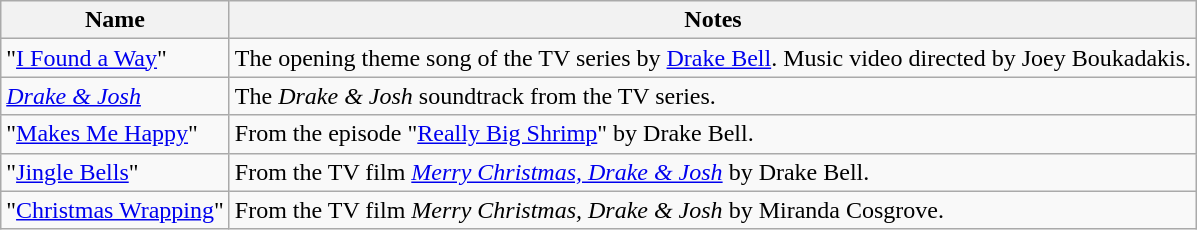<table class="wikitable">
<tr>
<th>Name</th>
<th>Notes</th>
</tr>
<tr>
<td>"<a href='#'>I Found a Way</a>"</td>
<td>The opening theme song of the TV series by <a href='#'>Drake Bell</a>. Music video directed by Joey Boukadakis.</td>
</tr>
<tr>
<td><em><a href='#'>Drake & Josh</a></em></td>
<td>The <em>Drake & Josh</em> soundtrack from the TV series.</td>
</tr>
<tr>
<td>"<a href='#'>Makes Me Happy</a>"</td>
<td>From the episode "<a href='#'>Really Big Shrimp</a>" by Drake Bell.</td>
</tr>
<tr>
<td>"<a href='#'>Jingle Bells</a>"</td>
<td>From the TV film <em><a href='#'>Merry Christmas, Drake & Josh</a></em> by Drake Bell.</td>
</tr>
<tr>
<td>"<a href='#'>Christmas Wrapping</a>"</td>
<td>From the TV film <em>Merry Christmas, Drake & Josh</em> by Miranda Cosgrove.</td>
</tr>
</table>
